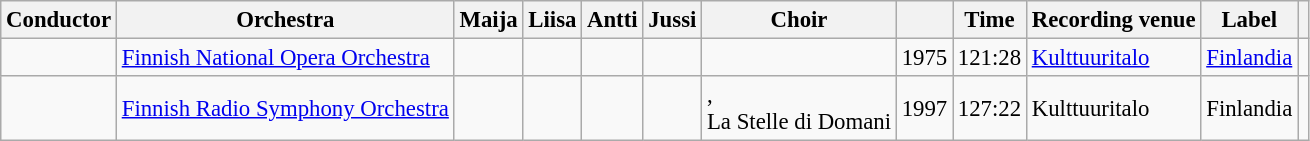<table class="wikitable sortable" style="margin-right:0; font-size:95%">
<tr>
<th scope="col">Conductor</th>
<th scope="col">Orchestra</th>
<th scope="col">Maija</th>
<th scope="col">Liisa</th>
<th scope="col">Antti</th>
<th scope="col">Jussi<br></th>
<th scope="col">Choir</th>
<th scope="col"></th>
<th scope="col">Time</th>
<th scope="col">Recording venue</th>
<th scope="col">Label</th>
<th scope="col"class="unsortable"></th>
</tr>
<tr>
<td></td>
<td><a href='#'>Finnish National Opera Orchestra</a></td>
<td></td>
<td></td>
<td></td>
<td><br></td>
<td></td>
<td>1975</td>
<td>121:28</td>
<td><a href='#'>Kulttuuritalo</a></td>
<td><a href='#'>Finlandia</a></td>
<td></td>
</tr>
<tr>
<td></td>
<td><a href='#'>Finnish Radio Symphony Orchestra</a></td>
<td></td>
<td></td>
<td></td>
<td><br></td>
<td>,<br>La Stelle di Domani</td>
<td>1997</td>
<td>127:22</td>
<td>Kulttuuritalo</td>
<td>Finlandia</td>
<td></td>
</tr>
</table>
